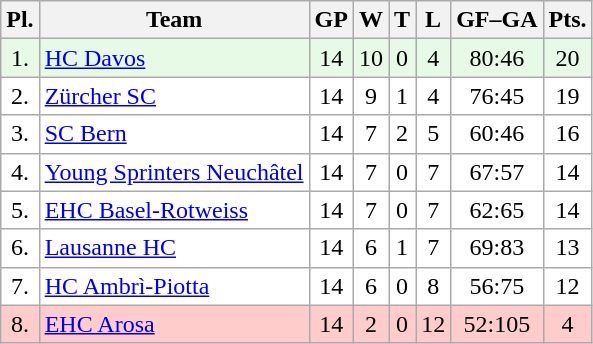<table class="wikitable">
<tr>
<th>Pl.</th>
<th>Team</th>
<th>GP</th>
<th>W</th>
<th>T</th>
<th>L</th>
<th>GF–GA</th>
<th>Pts.</th>
</tr>
<tr align="center " bgcolor="#e6fae6">
<td>1.</td>
<td align="left"><a href='#'>HC Davos</a></td>
<td>14</td>
<td>10</td>
<td>0</td>
<td>4</td>
<td>80:46</td>
<td>20</td>
</tr>
<tr align="center "  bgcolor="#FFFFFF">
<td>2.</td>
<td align="left"><a href='#'>Zürcher SC</a></td>
<td>14</td>
<td>9</td>
<td>1</td>
<td>4</td>
<td>76:45</td>
<td>19</td>
</tr>
<tr align="center "  bgcolor="#FFFFFF">
<td>3.</td>
<td align="left"><a href='#'>SC Bern</a></td>
<td>14</td>
<td>7</td>
<td>2</td>
<td>5</td>
<td>60:46</td>
<td>16</td>
</tr>
<tr align="center "  bgcolor="#FFFFFF">
<td>4.</td>
<td align="left"><a href='#'>Young Sprinters Neuchâtel</a></td>
<td>14</td>
<td>7</td>
<td>0</td>
<td>7</td>
<td>67:57</td>
<td>14</td>
</tr>
<tr align="center " bgcolor="#FFFFFF">
<td>5.</td>
<td align="left"><a href='#'>EHC Basel-Rotweiss</a></td>
<td>14</td>
<td>7</td>
<td>0</td>
<td>7</td>
<td>62:65</td>
<td>14</td>
</tr>
<tr align="center "  bgcolor="#FFFFFF">
<td>6.</td>
<td align="left"><a href='#'>Lausanne HC</a></td>
<td>14</td>
<td>6</td>
<td>1</td>
<td>7</td>
<td>69:83</td>
<td>13</td>
</tr>
<tr align="center "  bgcolor="#FFFFFF">
<td>7.</td>
<td align="left"><a href='#'>HC Ambrì-Piotta</a></td>
<td>14</td>
<td>6</td>
<td>0</td>
<td>8</td>
<td>56:75</td>
<td>12</td>
</tr>
<tr align="center "  bgcolor="#ffcccc">
<td>8.</td>
<td align="left"><a href='#'>EHC Arosa</a></td>
<td>14</td>
<td>2</td>
<td>0</td>
<td>12</td>
<td>52:105</td>
<td>4</td>
</tr>
</table>
